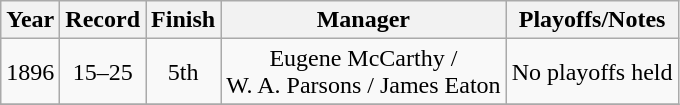<table class="wikitable" style="text-align:center">
<tr>
<th>Year</th>
<th>Record</th>
<th>Finish</th>
<th>Manager</th>
<th>Playoffs/Notes</th>
</tr>
<tr>
<td>1896</td>
<td>15–25</td>
<td>5th</td>
<td>Eugene McCarthy /<br> W. A. Parsons / James Eaton</td>
<td>No playoffs held</td>
</tr>
<tr>
</tr>
</table>
